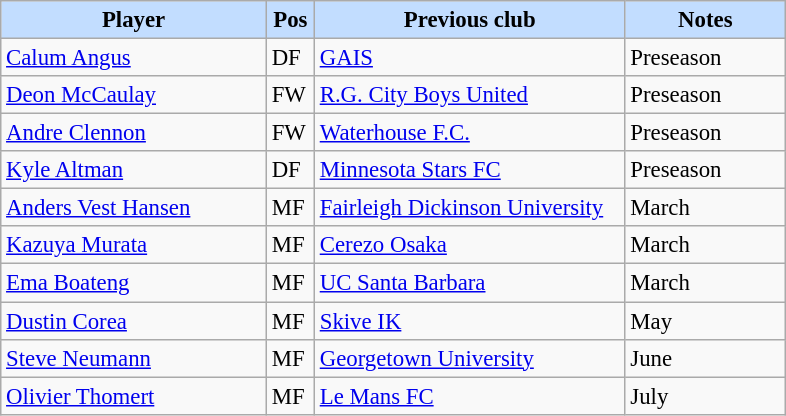<table class="wikitable" style="text-align:left; font-size:95%;">
<tr>
<th style="background:#c2ddff; width:170px;">Player</th>
<th style="background:#c2ddff; width:25px;">Pos</th>
<th style="background:#c2ddff; width:200px;">Previous club</th>
<th style="background:#c2ddff; width:100px;">Notes</th>
</tr>
<tr>
<td> <a href='#'>Calum Angus</a></td>
<td>DF</td>
<td><a href='#'>GAIS</a></td>
<td>Preseason</td>
</tr>
<tr>
<td> <a href='#'>Deon McCaulay</a></td>
<td>FW</td>
<td><a href='#'>R.G. City Boys United</a></td>
<td>Preseason</td>
</tr>
<tr>
<td> <a href='#'>Andre Clennon</a></td>
<td>FW</td>
<td><a href='#'>Waterhouse F.C.</a></td>
<td>Preseason</td>
</tr>
<tr>
<td> <a href='#'>Kyle Altman</a></td>
<td>DF</td>
<td><a href='#'>Minnesota Stars FC</a></td>
<td>Preseason</td>
</tr>
<tr>
<td> <a href='#'>Anders Vest Hansen</a></td>
<td>MF</td>
<td><a href='#'>Fairleigh Dickinson University</a></td>
<td>March</td>
</tr>
<tr>
<td> <a href='#'>Kazuya Murata</a></td>
<td>MF</td>
<td><a href='#'>Cerezo Osaka</a></td>
<td>March</td>
</tr>
<tr>
<td> <a href='#'>Ema Boateng</a></td>
<td>MF</td>
<td><a href='#'>UC Santa Barbara</a></td>
<td>March</td>
</tr>
<tr>
<td> <a href='#'>Dustin Corea</a></td>
<td>MF</td>
<td> <a href='#'>Skive IK</a></td>
<td>May</td>
</tr>
<tr>
<td> <a href='#'>Steve Neumann</a></td>
<td>MF</td>
<td><a href='#'>Georgetown University</a></td>
<td>June</td>
</tr>
<tr>
<td> <a href='#'>Olivier Thomert</a></td>
<td>MF</td>
<td> <a href='#'>Le Mans FC</a></td>
<td>July</td>
</tr>
</table>
